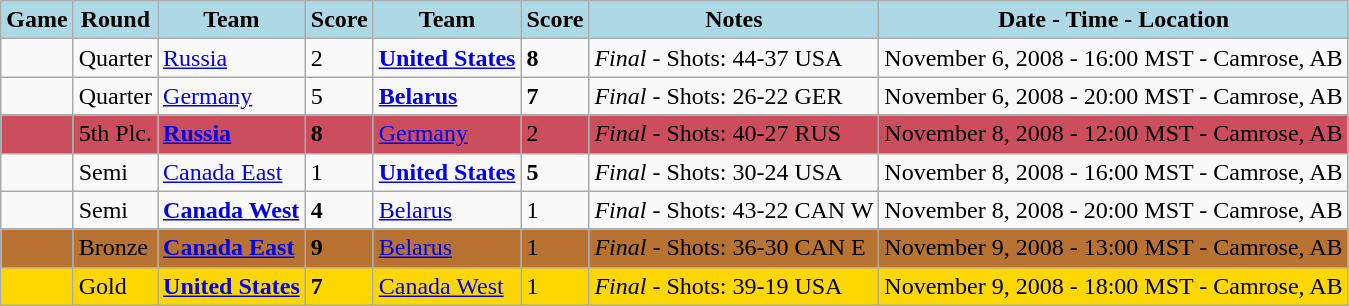<table class="wikitable">
<tr>
<th style="background:lightblue;">Game</th>
<th style="background:lightblue;">Round</th>
<th style="background:lightblue;">Team</th>
<th style="background:lightblue;">Score</th>
<th style="background:lightblue;">Team</th>
<th style="background:lightblue;">Score</th>
<th style="background:lightblue;">Notes</th>
<th style="background:lightblue;">Date - Time - Location</th>
</tr>
<tr bgcolor=>
<td></td>
<td>Quarter</td>
<td><a href='#'>Russia</a></td>
<td>2</td>
<td><strong><a href='#'>United States</a></strong></td>
<td><strong>8</strong></td>
<td><em>Final</em> - Shots: 44-37 USA</td>
<td>November 6, 2008 - 16:00 MST - Camrose, AB</td>
</tr>
<tr bgcolor=>
<td></td>
<td>Quarter</td>
<td><a href='#'>Germany</a></td>
<td>5</td>
<td><strong><a href='#'>Belarus</a></strong></td>
<td><strong>7</strong></td>
<td><em>Final</em> - Shots: 26-22 GER</td>
<td>November 6, 2008 - 20:00 MST - Camrose, AB</td>
</tr>
<tr bgcolor= "CC4E5C">
<td></td>
<td>5th Plc.</td>
<td><strong><a href='#'>Russia</a></strong></td>
<td><strong>8</strong></td>
<td><a href='#'>Germany</a></td>
<td>2</td>
<td><em>Final</em> - Shots: 40-27 RUS</td>
<td>November 8, 2008 - 12:00 MST - Camrose, AB</td>
</tr>
<tr bgcolor=>
<td></td>
<td>Semi</td>
<td><a href='#'>Canada East</a></td>
<td>1</td>
<td><strong><a href='#'>United States</a></strong></td>
<td><strong>5</strong></td>
<td><em>Final</em> - Shots: 30-24 USA</td>
<td>November 8, 2008 - 16:00 MST - Camrose, AB</td>
</tr>
<tr bgcolor=>
<td></td>
<td>Semi</td>
<td><strong><a href='#'>Canada West</a></strong></td>
<td><strong>4</strong></td>
<td><a href='#'>Belarus</a></td>
<td>1</td>
<td><em>Final</em> - Shots: 43-22 CAN W</td>
<td>November 8, 2008 - 20:00 MST - Camrose, AB</td>
</tr>
<tr bgcolor= "B87333">
<td></td>
<td>Bronze</td>
<td><strong><a href='#'>Canada East</a></strong></td>
<td><strong>9</strong></td>
<td><a href='#'>Belarus</a></td>
<td>1</td>
<td><em>Final</em> - Shots: 36-30 CAN E</td>
<td>November 9, 2008 - 13:00 MST - Camrose, AB</td>
</tr>
<tr bgcolor= "FFD700">
<td></td>
<td>Gold</td>
<td><strong><a href='#'>United States</a></strong></td>
<td><strong>7</strong></td>
<td><a href='#'>Canada West</a></td>
<td>1</td>
<td><em>Final</em> - Shots: 39-19 USA</td>
<td>November 9, 2008 - 18:00 MST - Camrose, AB</td>
</tr>
</table>
